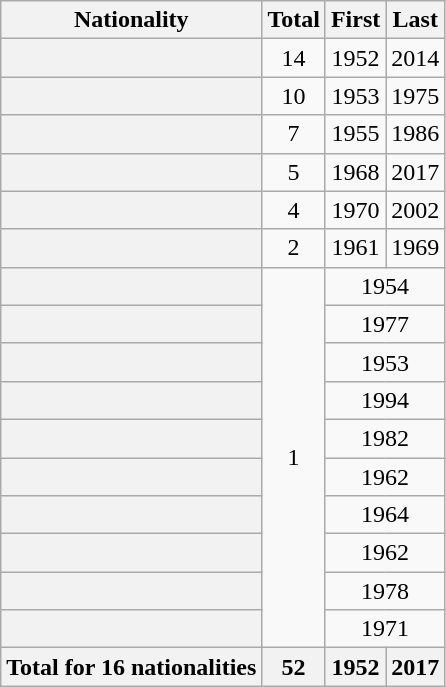<table class="sortable plainrowheaders wikitable" style="text-align:center">
<tr>
<th scope=col>Nationality</th>
<th scope=col>Total</th>
<th scope=col>First</th>
<th scope=col>Last</th>
</tr>
<tr>
<th scope=row></th>
<td>14</td>
<td>1952</td>
<td>2014</td>
</tr>
<tr>
<th scope=row></th>
<td>10</td>
<td>1953</td>
<td>1975</td>
</tr>
<tr>
<th scope=row></th>
<td>7</td>
<td>1955</td>
<td>1986</td>
</tr>
<tr>
<th scope=row></th>
<td>5</td>
<td>1968</td>
<td>2017</td>
</tr>
<tr>
<th scope=row></th>
<td>4</td>
<td>1970</td>
<td>2002</td>
</tr>
<tr>
<th scope=row></th>
<td>2</td>
<td>1961</td>
<td>1969</td>
</tr>
<tr>
<th scope=row></th>
<td rowspan="10">1</td>
<td colspan="2">1954</td>
</tr>
<tr>
<th scope=row></th>
<td colspan="2">1977</td>
</tr>
<tr>
<th scope=row></th>
<td colspan="2">1953</td>
</tr>
<tr>
<th scope=row></th>
<td colspan="2">1994</td>
</tr>
<tr>
<th scope=row></th>
<td colspan="2">1982</td>
</tr>
<tr>
<th scope=row></th>
<td colspan="2">1962</td>
</tr>
<tr>
<th scope=row></th>
<td colspan="2">1964</td>
</tr>
<tr>
<th scope=row></th>
<td colspan="2">1962</td>
</tr>
<tr>
<th scope=row></th>
<td colspan="2">1978</td>
</tr>
<tr>
<th scope=row></th>
<td colspan="2">1971</td>
</tr>
<tr>
<th>Total for 16 nationalities</th>
<th>52</th>
<th>1952</th>
<th>2017</th>
</tr>
</table>
